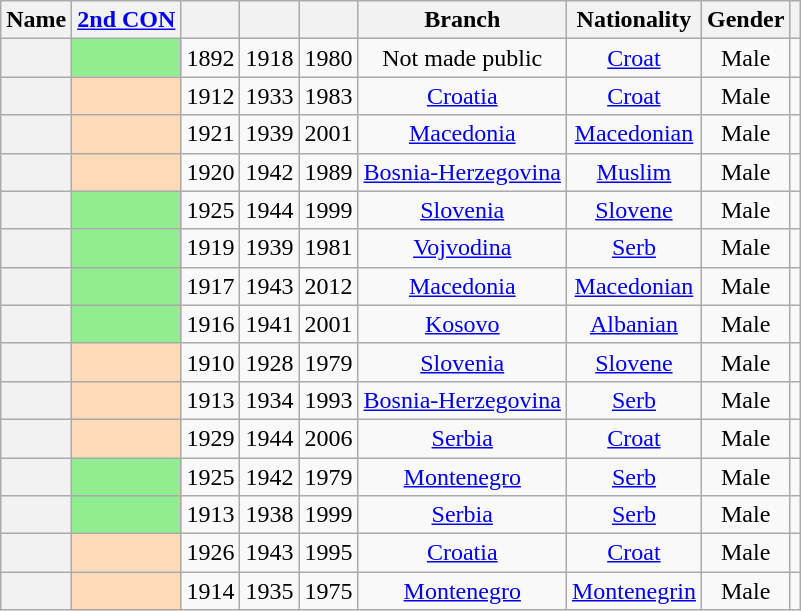<table class="wikitable sortable" style=text-align:center>
<tr>
<th scope="col">Name</th>
<th scope="col"><a href='#'>2nd CON</a></th>
<th scope="col"></th>
<th scope="col"></th>
<th scope="col"></th>
<th scope="col">Branch</th>
<th scope="col">Nationality</th>
<th scope="col">Gender</th>
<th scope="col" class="unsortable"></th>
</tr>
<tr>
<th align="center" scope="row" style="font-weight:normal;"></th>
<td bgcolor = LightGreen></td>
<td>1892</td>
<td>1918</td>
<td>1980</td>
<td>Not made public</td>
<td><a href='#'>Croat</a></td>
<td>Male</td>
<td></td>
</tr>
<tr>
<th align="center" scope="row" style="font-weight:normal;"></th>
<td bgcolor = PeachPuff></td>
<td>1912</td>
<td>1933</td>
<td>1983</td>
<td><a href='#'>Croatia</a></td>
<td><a href='#'>Croat</a></td>
<td>Male</td>
<td></td>
</tr>
<tr>
<th align="center" scope="row" style="font-weight:normal;"></th>
<td bgcolor = PeachPuff></td>
<td>1921</td>
<td>1939</td>
<td>2001</td>
<td><a href='#'>Macedonia</a></td>
<td><a href='#'>Macedonian</a></td>
<td>Male</td>
<td></td>
</tr>
<tr>
<th align="center" scope="row" style="font-weight:normal;"></th>
<td bgcolor = PeachPuff></td>
<td>1920</td>
<td>1942</td>
<td>1989</td>
<td><a href='#'>Bosnia-Herzegovina</a></td>
<td><a href='#'>Muslim</a></td>
<td>Male</td>
<td></td>
</tr>
<tr>
<th align="center" scope="row" style="font-weight:normal;"></th>
<td bgcolor = LightGreen></td>
<td>1925</td>
<td>1944</td>
<td>1999</td>
<td><a href='#'>Slovenia</a></td>
<td><a href='#'>Slovene</a></td>
<td>Male</td>
<td></td>
</tr>
<tr>
<th align="center" scope="row" style="font-weight:normal;"></th>
<td bgcolor = LightGreen></td>
<td>1919</td>
<td>1939</td>
<td>1981</td>
<td><a href='#'>Vojvodina</a></td>
<td><a href='#'>Serb</a></td>
<td>Male</td>
<td></td>
</tr>
<tr>
<th align="center" scope="row" style="font-weight:normal;"></th>
<td bgcolor = LightGreen></td>
<td>1917</td>
<td>1943</td>
<td>2012</td>
<td><a href='#'>Macedonia</a></td>
<td><a href='#'>Macedonian</a></td>
<td>Male</td>
<td></td>
</tr>
<tr>
<th align="center" scope="row" style="font-weight:normal;"></th>
<td bgcolor = LightGreen></td>
<td>1916</td>
<td>1941</td>
<td>2001</td>
<td><a href='#'>Kosovo</a></td>
<td><a href='#'>Albanian</a></td>
<td>Male</td>
<td></td>
</tr>
<tr>
<th align="center" scope="row" style="font-weight:normal;"></th>
<td bgcolor = PeachPuff></td>
<td>1910</td>
<td>1928</td>
<td>1979</td>
<td><a href='#'>Slovenia</a></td>
<td><a href='#'>Slovene</a></td>
<td>Male</td>
<td></td>
</tr>
<tr>
<th align="center" scope="row" style="font-weight:normal;"></th>
<td bgcolor = PeachPuff></td>
<td>1913</td>
<td>1934</td>
<td>1993</td>
<td><a href='#'>Bosnia-Herzegovina</a></td>
<td><a href='#'>Serb</a></td>
<td>Male</td>
<td></td>
</tr>
<tr>
<th align="center" scope="row" style="font-weight:normal;"></th>
<td bgcolor = PeachPuff></td>
<td>1929</td>
<td>1944</td>
<td>2006</td>
<td><a href='#'>Serbia</a></td>
<td><a href='#'>Croat</a></td>
<td>Male</td>
<td></td>
</tr>
<tr>
<th align="center" scope="row" style="font-weight:normal;"></th>
<td bgcolor = LightGreen></td>
<td>1925</td>
<td>1942</td>
<td>1979</td>
<td><a href='#'>Montenegro</a></td>
<td><a href='#'>Serb</a></td>
<td>Male</td>
<td></td>
</tr>
<tr>
<th align="center" scope="row" style="font-weight:normal;"></th>
<td bgcolor = LightGreen></td>
<td>1913</td>
<td>1938</td>
<td>1999</td>
<td><a href='#'>Serbia</a></td>
<td><a href='#'>Serb</a></td>
<td>Male</td>
<td></td>
</tr>
<tr>
<th align="center" scope="row" style="font-weight:normal;"></th>
<td bgcolor = PeachPuff></td>
<td>1926</td>
<td>1943</td>
<td>1995</td>
<td><a href='#'>Croatia</a></td>
<td><a href='#'>Croat</a></td>
<td>Male</td>
<td></td>
</tr>
<tr>
<th align="center" scope="row" style="font-weight:normal;"></th>
<td bgcolor = PeachPuff></td>
<td>1914</td>
<td>1935</td>
<td>1975</td>
<td><a href='#'>Montenegro</a></td>
<td><a href='#'>Montenegrin</a></td>
<td>Male</td>
<td></td>
</tr>
</table>
